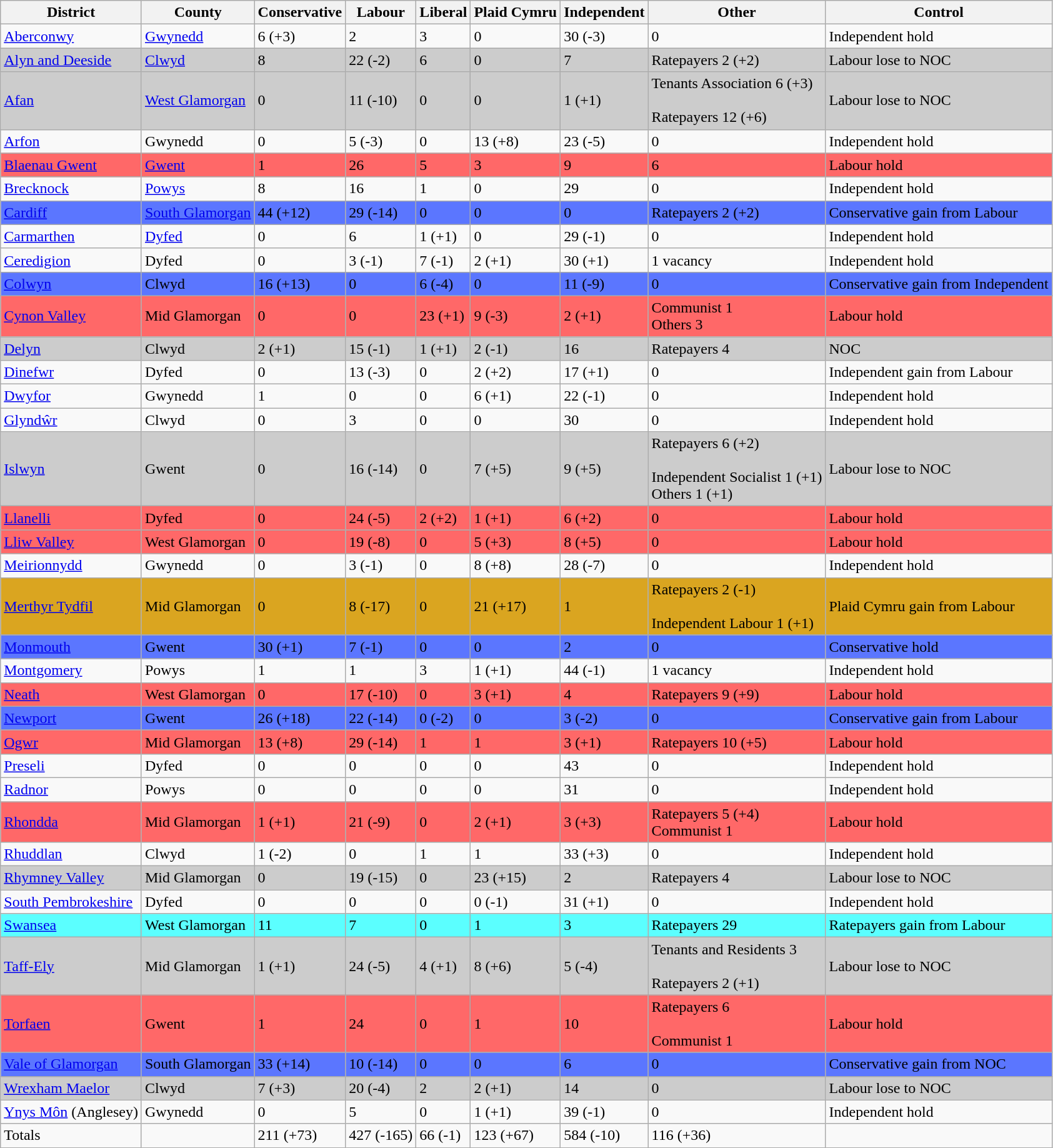<table class="wikitable">
<tr border=1 cellspacing=0 cellpadding=5>
<th>District</th>
<th>County</th>
<th>Conservative</th>
<th>Labour</th>
<th>Liberal</th>
<th>Plaid Cymru</th>
<th>Independent</th>
<th>Other</th>
<th>Control</th>
</tr>
<tr>
<td><a href='#'>Aberconwy</a></td>
<td><a href='#'>Gwynedd</a></td>
<td>6 (+3)</td>
<td>2</td>
<td>3</td>
<td>0</td>
<td>30 (-3)</td>
<td>0</td>
<td>Independent hold</td>
</tr>
<tr bgcolor=CCCCCC>
<td><a href='#'>Alyn and Deeside</a></td>
<td><a href='#'>Clwyd</a></td>
<td>8</td>
<td>22 (-2)</td>
<td>6</td>
<td>0</td>
<td>7</td>
<td>Ratepayers 2 (+2)</td>
<td>Labour lose to NOC</td>
</tr>
<tr bgcolor=CCCCCC>
<td><a href='#'>Afan</a></td>
<td><a href='#'>West Glamorgan</a></td>
<td>0</td>
<td>11 (-10)</td>
<td>0</td>
<td>0</td>
<td>1 (+1)</td>
<td>Tenants Association 6 (+3)<br><br>Ratepayers 12 (+6)</td>
<td>Labour lose to NOC</td>
</tr>
<tr>
<td><a href='#'>Arfon</a></td>
<td>Gwynedd</td>
<td>0</td>
<td>5 (-3)</td>
<td>0</td>
<td>13 (+8)</td>
<td>23 (-5)</td>
<td>0</td>
<td>Independent hold</td>
</tr>
<tr bgcolor=FF6868>
<td><a href='#'>Blaenau Gwent</a></td>
<td><a href='#'>Gwent</a></td>
<td>1</td>
<td>26</td>
<td>5</td>
<td>3</td>
<td>9</td>
<td>6</td>
<td>Labour hold</td>
</tr>
<tr>
<td><a href='#'>Brecknock</a></td>
<td><a href='#'>Powys</a></td>
<td>8</td>
<td>16</td>
<td>1</td>
<td>0</td>
<td>29</td>
<td>0</td>
<td>Independent hold</td>
</tr>
<tr bgcolor=5B76FF>
<td><a href='#'>Cardiff</a></td>
<td><a href='#'>South Glamorgan</a></td>
<td>44 (+12)</td>
<td>29 (-14)</td>
<td>0</td>
<td>0</td>
<td>0</td>
<td>Ratepayers 2 (+2)</td>
<td>Conservative gain from Labour</td>
</tr>
<tr>
<td><a href='#'>Carmarthen</a></td>
<td><a href='#'>Dyfed</a></td>
<td>0</td>
<td>6</td>
<td>1 (+1)</td>
<td>0</td>
<td>29 (-1)</td>
<td>0</td>
<td>Independent hold</td>
</tr>
<tr>
<td><a href='#'>Ceredigion</a></td>
<td>Dyfed</td>
<td>0</td>
<td>3 (-1)</td>
<td>7 (-1)</td>
<td>2 (+1)</td>
<td>30 (+1)</td>
<td>1 vacancy</td>
<td>Independent hold</td>
</tr>
<tr bgcolor=5B76FF>
<td><a href='#'>Colwyn</a></td>
<td>Clwyd</td>
<td>16 (+13)</td>
<td>0</td>
<td>6 (-4)</td>
<td>0</td>
<td>11 (-9)</td>
<td>0</td>
<td>Conservative gain from Independent</td>
</tr>
<tr bgcolor=FF6868>
<td><a href='#'>Cynon Valley</a></td>
<td>Mid Glamorgan</td>
<td>0</td>
<td>0</td>
<td>23 (+1)</td>
<td>9 (-3)</td>
<td>2 (+1)</td>
<td>Communist 1<br> Others 3</td>
<td>Labour hold</td>
</tr>
<tr bgcolor=CCCCCC>
<td><a href='#'>Delyn</a></td>
<td>Clwyd</td>
<td>2 (+1)</td>
<td>15 (-1)</td>
<td>1 (+1)</td>
<td>2 (-1)</td>
<td>16</td>
<td>Ratepayers 4</td>
<td>NOC</td>
</tr>
<tr>
<td><a href='#'>Dinefwr</a></td>
<td>Dyfed</td>
<td>0</td>
<td>13 (-3)</td>
<td>0</td>
<td>2 (+2)</td>
<td>17 (+1)</td>
<td>0</td>
<td>Independent gain from Labour</td>
</tr>
<tr>
<td><a href='#'>Dwyfor</a></td>
<td>Gwynedd</td>
<td>1</td>
<td>0</td>
<td>0</td>
<td>6 (+1)</td>
<td>22 (-1)</td>
<td>0</td>
<td>Independent hold</td>
</tr>
<tr>
<td><a href='#'>Glyndŵr</a></td>
<td>Clwyd</td>
<td>0</td>
<td>3</td>
<td>0</td>
<td>0</td>
<td>30</td>
<td>0</td>
<td>Independent hold</td>
</tr>
<tr bgcolor=CCCCCC>
<td><a href='#'>Islwyn</a></td>
<td>Gwent</td>
<td>0</td>
<td>16 (-14)</td>
<td>0</td>
<td>7 (+5)</td>
<td>9 (+5)</td>
<td>Ratepayers 6 (+2)<br><br>Independent Socialist 1 (+1)<br>
Others 1 (+1)</td>
<td>Labour lose to NOC</td>
</tr>
<tr bgcolor=FF6868>
<td><a href='#'>Llanelli</a></td>
<td>Dyfed</td>
<td>0</td>
<td>24 (-5)</td>
<td>2 (+2)</td>
<td>1 (+1)</td>
<td>6 (+2)</td>
<td>0</td>
<td>Labour hold</td>
</tr>
<tr bgcolor=FF6868>
<td><a href='#'>Lliw Valley</a></td>
<td>West Glamorgan</td>
<td>0</td>
<td>19 (-8)</td>
<td>0</td>
<td>5 (+3)</td>
<td>8 (+5)</td>
<td>0</td>
<td>Labour hold</td>
</tr>
<tr>
<td><a href='#'>Meirionnydd</a></td>
<td>Gwynedd</td>
<td>0</td>
<td>3 (-1)</td>
<td>0</td>
<td>8 (+8)</td>
<td>28 (-7)</td>
<td>0</td>
<td>Independent hold</td>
</tr>
<tr bgcolor=DAA520>
<td><a href='#'>Merthyr Tydfil</a></td>
<td>Mid Glamorgan</td>
<td>0</td>
<td>8 (-17)</td>
<td>0</td>
<td>21 (+17)</td>
<td>1</td>
<td>Ratepayers 2 (-1) <br><br>Independent Labour 1 (+1)</td>
<td>Plaid Cymru gain from Labour</td>
</tr>
<tr bgcolor=5B76FF>
<td><a href='#'>Monmouth</a></td>
<td>Gwent</td>
<td>30 (+1)</td>
<td>7 (-1)</td>
<td>0</td>
<td>0</td>
<td>2</td>
<td>0</td>
<td>Conservative hold</td>
</tr>
<tr>
<td><a href='#'>Montgomery</a></td>
<td>Powys</td>
<td>1</td>
<td>1</td>
<td>3</td>
<td>1 (+1)</td>
<td>44 (-1)</td>
<td>1 vacancy</td>
<td>Independent hold</td>
</tr>
<tr bgcolor=FF6868>
<td><a href='#'>Neath</a></td>
<td>West Glamorgan</td>
<td>0</td>
<td>17 (-10)</td>
<td>0</td>
<td>3 (+1)</td>
<td>4</td>
<td>Ratepayers 9 (+9)</td>
<td>Labour hold</td>
</tr>
<tr bgcolor=5B76FF>
<td><a href='#'>Newport</a></td>
<td>Gwent</td>
<td>26 (+18)</td>
<td>22 (-14)</td>
<td>0 (-2)</td>
<td>0</td>
<td>3 (-2)</td>
<td>0</td>
<td>Conservative gain from Labour</td>
</tr>
<tr bgcolor=FF6868>
<td><a href='#'>Ogwr</a></td>
<td>Mid Glamorgan</td>
<td>13 (+8)</td>
<td>29 (-14)</td>
<td>1</td>
<td>1</td>
<td>3 (+1)</td>
<td>Ratepayers 10 (+5)</td>
<td>Labour hold</td>
</tr>
<tr>
<td><a href='#'>Preseli</a></td>
<td>Dyfed</td>
<td>0</td>
<td>0</td>
<td>0</td>
<td>0</td>
<td>43</td>
<td>0</td>
<td>Independent hold</td>
</tr>
<tr>
<td><a href='#'>Radnor</a></td>
<td>Powys</td>
<td>0</td>
<td>0</td>
<td>0</td>
<td>0</td>
<td>31</td>
<td>0</td>
<td>Independent hold</td>
</tr>
<tr bgcolor=FF6868>
<td><a href='#'>Rhondda</a></td>
<td>Mid Glamorgan</td>
<td>1 (+1)</td>
<td>21 (-9)</td>
<td>0</td>
<td>2 (+1)</td>
<td>3 (+3)</td>
<td>Ratepayers 5 (+4)<br>Communist 1</td>
<td>Labour hold</td>
</tr>
<tr>
<td><a href='#'>Rhuddlan</a></td>
<td>Clwyd</td>
<td>1 (-2)</td>
<td>0</td>
<td>1</td>
<td>1</td>
<td>33 (+3)</td>
<td>0</td>
<td>Independent hold</td>
</tr>
<tr bgcolor=CCCCCC>
<td><a href='#'>Rhymney Valley</a></td>
<td>Mid Glamorgan</td>
<td>0</td>
<td>19 (-15)</td>
<td>0</td>
<td>23 (+15)</td>
<td>2</td>
<td>Ratepayers 4</td>
<td>Labour lose to NOC</td>
</tr>
<tr>
<td><a href='#'>South Pembrokeshire</a></td>
<td>Dyfed</td>
<td>0</td>
<td>0</td>
<td>0</td>
<td>0 (-1)</td>
<td>31 (+1)</td>
<td>0</td>
<td>Independent hold</td>
</tr>
<tr bgcolor=5BFFFF>
<td><a href='#'>Swansea</a></td>
<td>West Glamorgan</td>
<td>11</td>
<td>7</td>
<td>0</td>
<td>1</td>
<td>3</td>
<td>Ratepayers 29</td>
<td>Ratepayers gain from Labour</td>
</tr>
<tr bgcolor=CCCCCC>
<td><a href='#'>Taff-Ely</a></td>
<td>Mid Glamorgan</td>
<td>1 (+1)</td>
<td>24 (-5)</td>
<td>4 (+1)</td>
<td>8 (+6)</td>
<td>5 (-4)</td>
<td>Tenants and Residents 3<br><br>Ratepayers 2 (+1)</td>
<td>Labour lose to NOC</td>
</tr>
<tr bgcolor=FF6868>
<td><a href='#'>Torfaen</a></td>
<td>Gwent</td>
<td>1</td>
<td>24</td>
<td>0</td>
<td>1</td>
<td>10</td>
<td>Ratepayers 6<br><br>Communist 1</td>
<td>Labour hold</td>
</tr>
<tr bgcolor=5B76FF>
<td><a href='#'>Vale of Glamorgan</a></td>
<td>South Glamorgan</td>
<td>33 (+14)</td>
<td>10 (-14)</td>
<td>0</td>
<td>0</td>
<td>6</td>
<td>0</td>
<td>Conservative gain from NOC</td>
</tr>
<tr bgcolor=CCCCCC>
<td><a href='#'>Wrexham Maelor</a></td>
<td>Clwyd</td>
<td>7 (+3)</td>
<td>20 (-4)</td>
<td>2</td>
<td>2 (+1)</td>
<td>14</td>
<td>0</td>
<td>Labour lose to NOC</td>
</tr>
<tr>
<td><a href='#'>Ynys Môn</a> (Anglesey)</td>
<td>Gwynedd</td>
<td>0</td>
<td>5</td>
<td>0</td>
<td>1 (+1)</td>
<td>39 (-1)</td>
<td>0</td>
<td>Independent hold</td>
</tr>
<tr>
<td>Totals</td>
<td></td>
<td>211 (+73)</td>
<td>427 (-165)</td>
<td>66 (-1)</td>
<td>123 (+67)</td>
<td>584 (-10)</td>
<td>116 (+36)</td>
<td></td>
</tr>
</table>
